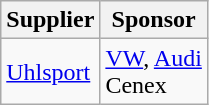<table class="wikitable">
<tr>
<th>Supplier</th>
<th>Sponsor</th>
</tr>
<tr>
<td> <a href='#'>Uhlsport</a></td>
<td> <a href='#'>VW</a>,  <a href='#'>Audi</a><br> Cenex</td>
</tr>
</table>
